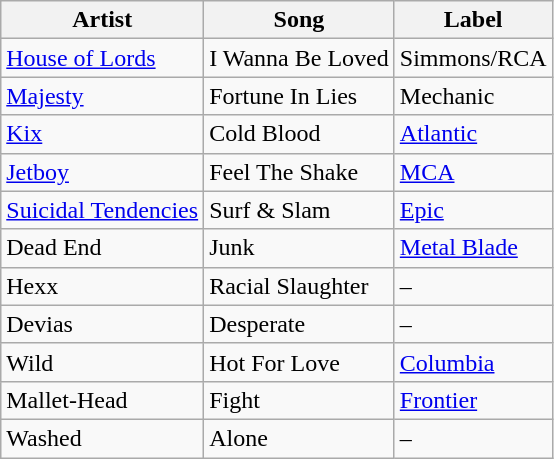<table class="wikitable">
<tr>
<th>Artist</th>
<th>Song</th>
<th>Label</th>
</tr>
<tr>
<td><a href='#'>House of Lords</a></td>
<td>I Wanna Be Loved</td>
<td>Simmons/RCA</td>
</tr>
<tr>
<td><a href='#'>Majesty</a></td>
<td>Fortune In Lies</td>
<td>Mechanic</td>
</tr>
<tr>
<td><a href='#'>Kix</a></td>
<td>Cold Blood</td>
<td><a href='#'>Atlantic</a></td>
</tr>
<tr>
<td><a href='#'>Jetboy</a></td>
<td>Feel The Shake</td>
<td><a href='#'>MCA</a></td>
</tr>
<tr>
<td><a href='#'>Suicidal Tendencies</a></td>
<td>Surf & Slam</td>
<td><a href='#'>Epic</a></td>
</tr>
<tr>
<td>Dead End</td>
<td>Junk</td>
<td><a href='#'>Metal Blade</a></td>
</tr>
<tr>
<td>Hexx</td>
<td>Racial Slaughter</td>
<td>–</td>
</tr>
<tr>
<td>Devias</td>
<td>Desperate</td>
<td>–</td>
</tr>
<tr>
<td>Wild</td>
<td>Hot For Love</td>
<td><a href='#'>Columbia</a></td>
</tr>
<tr>
<td>Mallet-Head</td>
<td>Fight</td>
<td><a href='#'>Frontier</a></td>
</tr>
<tr>
<td>Washed</td>
<td>Alone</td>
<td>–</td>
</tr>
</table>
